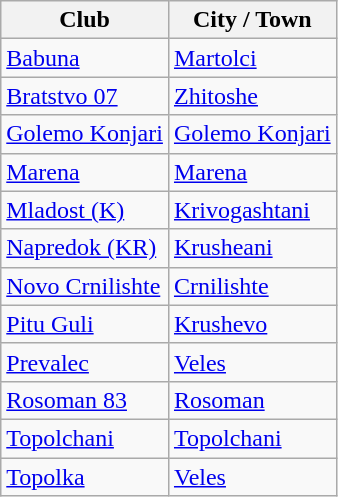<table class="wikitable sortable">
<tr>
<th>Club</th>
<th>City / Town</th>
</tr>
<tr>
<td><a href='#'>Babuna</a></td>
<td><a href='#'>Martolci</a></td>
</tr>
<tr>
<td><a href='#'>Bratstvo 07</a></td>
<td><a href='#'>Zhitoshe</a></td>
</tr>
<tr>
<td><a href='#'>Golemo Konjari</a></td>
<td><a href='#'>Golemo Konjari</a></td>
</tr>
<tr>
<td><a href='#'>Marena</a></td>
<td><a href='#'>Marena</a></td>
</tr>
<tr>
<td><a href='#'>Mladost (K)</a></td>
<td><a href='#'>Krivogashtani</a></td>
</tr>
<tr>
<td><a href='#'>Napredok (KR)</a></td>
<td><a href='#'>Krusheani</a></td>
</tr>
<tr>
<td><a href='#'>Novo Crnilishte</a></td>
<td><a href='#'>Crnilishte</a></td>
</tr>
<tr>
<td><a href='#'>Pitu Guli</a></td>
<td><a href='#'>Krushevo</a></td>
</tr>
<tr>
<td><a href='#'>Prevalec</a></td>
<td><a href='#'>Veles</a></td>
</tr>
<tr>
<td><a href='#'>Rosoman 83</a></td>
<td><a href='#'>Rosoman</a></td>
</tr>
<tr>
<td><a href='#'>Topolchani</a></td>
<td><a href='#'>Topolchani</a></td>
</tr>
<tr>
<td><a href='#'>Topolka</a></td>
<td><a href='#'>Veles</a></td>
</tr>
</table>
